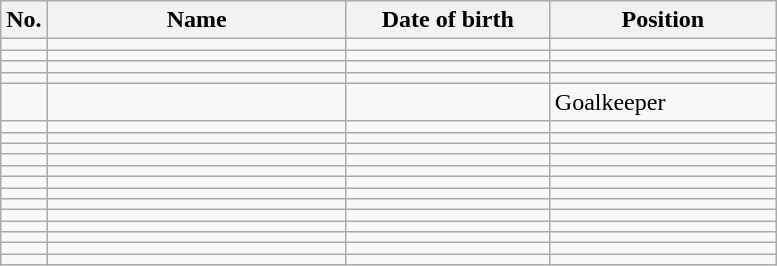<table class="wikitable sortable" style=font-size:100%; text-align:center;>
<tr>
<th>No.</th>
<th style=width:12em>Name</th>
<th style=width:8em>Date of birth</th>
<th style=width:9em>Position</th>
</tr>
<tr>
<td></td>
<td align=left></td>
<td align=right></td>
<td></td>
</tr>
<tr>
<td></td>
<td align=left></td>
<td align=right></td>
<td></td>
</tr>
<tr>
<td></td>
<td align=left></td>
<td align=right></td>
<td></td>
</tr>
<tr>
<td></td>
<td align=left></td>
<td align=right></td>
<td></td>
</tr>
<tr>
<td></td>
<td align=left></td>
<td align=right></td>
<td>Goalkeeper</td>
</tr>
<tr>
<td></td>
<td align=left></td>
<td align=right></td>
<td></td>
</tr>
<tr>
<td></td>
<td align=left></td>
<td align=right></td>
<td></td>
</tr>
<tr>
<td></td>
<td align=left></td>
<td align=right></td>
<td></td>
</tr>
<tr>
<td></td>
<td align=left></td>
<td align=right></td>
<td></td>
</tr>
<tr>
<td></td>
<td align=left></td>
<td align=right></td>
<td></td>
</tr>
<tr>
<td></td>
<td align=left></td>
<td align=right></td>
<td></td>
</tr>
<tr>
<td></td>
<td align=left></td>
<td align=right></td>
<td></td>
</tr>
<tr>
<td></td>
<td align=left></td>
<td align=right></td>
<td></td>
</tr>
<tr>
<td></td>
<td align=left></td>
<td align=right></td>
<td></td>
</tr>
<tr>
<td></td>
<td align=left></td>
<td align=right></td>
<td></td>
</tr>
<tr>
<td></td>
<td align=left></td>
<td align=right></td>
<td></td>
</tr>
<tr>
<td></td>
<td align=left></td>
<td align=right></td>
<td></td>
</tr>
<tr>
<td></td>
<td align=left></td>
<td align=right></td>
<td></td>
</tr>
</table>
